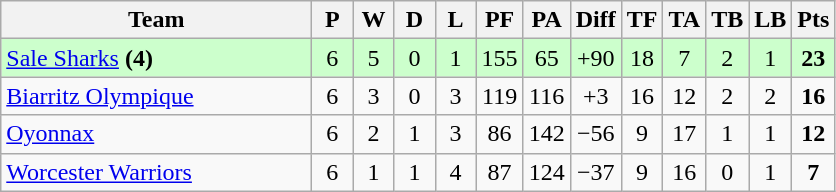<table class="wikitable" style="text-align:center">
<tr>
<th width="200">Team</th>
<th width="20">P</th>
<th width="20">W</th>
<th width="20">D</th>
<th width="20">L</th>
<th width="20">PF</th>
<th width="20">PA</th>
<th width="20">Diff</th>
<th width="20">TF</th>
<th width="20">TA</th>
<th width="20">TB</th>
<th width="20">LB</th>
<th width="20">Pts</th>
</tr>
<tr bgcolor="#ccffcc">
<td align=left> <a href='#'>Sale Sharks</a> <strong>(4)</strong></td>
<td>6</td>
<td>5</td>
<td>0</td>
<td>1</td>
<td>155</td>
<td>65</td>
<td>+90</td>
<td>18</td>
<td>7</td>
<td>2</td>
<td>1</td>
<td><strong>23</strong></td>
</tr>
<tr>
<td align=left> <a href='#'>Biarritz Olympique</a></td>
<td>6</td>
<td>3</td>
<td>0</td>
<td>3</td>
<td>119</td>
<td>116</td>
<td>+3</td>
<td>16</td>
<td>12</td>
<td>2</td>
<td>2</td>
<td><strong>16</strong></td>
</tr>
<tr>
<td align=left> <a href='#'>Oyonnax</a></td>
<td>6</td>
<td>2</td>
<td>1</td>
<td>3</td>
<td>86</td>
<td>142</td>
<td>−56</td>
<td>9</td>
<td>17</td>
<td>1</td>
<td>1</td>
<td><strong>12</strong></td>
</tr>
<tr>
<td align=left> <a href='#'>Worcester Warriors</a></td>
<td>6</td>
<td>1</td>
<td>1</td>
<td>4</td>
<td>87</td>
<td>124</td>
<td>−37</td>
<td>9</td>
<td>16</td>
<td>0</td>
<td>1</td>
<td><strong>7</strong></td>
</tr>
</table>
